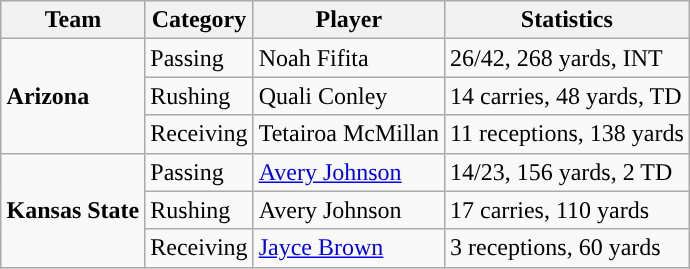<table class="wikitable" style="float: right;">
<tr>
<th>Team</th>
<th>Category</th>
<th>Player</th>
<th>Statistics</th>
</tr>
<tr>
<td rowspan=3><strong>Arizona</strong></td>
<td>Passing</td>
<td>Noah Fifita</td>
<td>26/42, 268 yards, INT</td>
</tr>
<tr>
<td>Rushing</td>
<td>Quali Conley</td>
<td>14 carries, 48 yards, TD</td>
</tr>
<tr>
<td>Receiving</td>
<td>Tetairoa McMillan</td>
<td>11 receptions, 138 yards</td>
</tr>
<tr>
<td rowspan=3><strong>Kansas State</strong></td>
<td>Passing</td>
<td><a href='#'>Avery Johnson</a></td>
<td>14/23, 156 yards, 2 TD</td>
</tr>
<tr>
<td>Rushing</td>
<td>Avery Johnson</td>
<td>17 carries, 110 yards</td>
</tr>
<tr>
<td>Receiving</td>
<td><a href='#'>Jayce Brown</a></td>
<td>3 receptions, 60 yards</td>
</tr>
</table>
